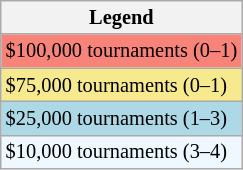<table class="wikitable" style="font-size:85%;">
<tr>
<th>Legend</th>
</tr>
<tr bgcolor="#F88379">
<td>$100,000 tournaments (0–1)</td>
</tr>
<tr bgcolor="#F7E98E">
<td>$75,000 tournaments (0–1)</td>
</tr>
<tr bgcolor="lightblue">
<td>$25,000 tournaments (1–3)</td>
</tr>
<tr bgcolor="#f0f8ff">
<td>$10,000 tournaments (3–4)</td>
</tr>
</table>
